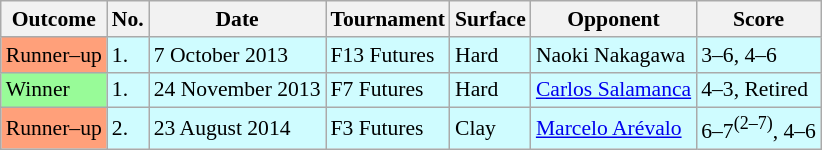<table class=wikitable style=font-size:90%>
<tr>
<th>Outcome</th>
<th>No.</th>
<th>Date</th>
<th>Tournament</th>
<th>Surface</th>
<th>Opponent</th>
<th>Score</th>
</tr>
<tr bgcolor=CFFCFF>
<td bgcolor="FFA07A">Runner–up</td>
<td>1.</td>
<td>7 October 2013</td>
<td>F13 Futures</td>
<td>Hard</td>
<td> Naoki Nakagawa</td>
<td>3–6, 4–6</td>
</tr>
<tr bgcolor=CFFCFF>
<td style="background:#98FB98">Winner</td>
<td>1.</td>
<td>24 November 2013</td>
<td>F7 Futures</td>
<td>Hard</td>
<td> <a href='#'>Carlos Salamanca</a></td>
<td>4–3, Retired</td>
</tr>
<tr bgcolor=CFFCFF>
<td bgcolor="FFA07A">Runner–up</td>
<td>2.</td>
<td>23 August 2014</td>
<td>F3 Futures</td>
<td>Clay</td>
<td> <a href='#'>Marcelo Arévalo</a></td>
<td>6–7<sup>(2–7)</sup>, 4–6</td>
</tr>
</table>
